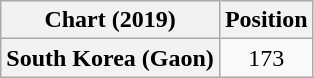<table class="wikitable sortable plainrowheaders" style="text-align:center">
<tr>
<th scope="col">Chart (2019)</th>
<th scope="col">Position</th>
</tr>
<tr>
<th scope="row">South Korea (Gaon)</th>
<td>173</td>
</tr>
</table>
